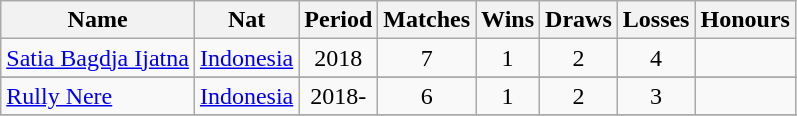<table class="wikitable">
<tr>
<th>Name</th>
<th>Nat</th>
<th>Period</th>
<th>Matches</th>
<th>Wins</th>
<th>Draws</th>
<th>Losses</th>
<th>Honours</th>
</tr>
<tr>
<td><a href='#'>Satia Bagdja Ijatna</a></td>
<td align="center"> <a href='#'>Indonesia</a></td>
<td align="center">2018</td>
<td align="center">7</td>
<td align="center">1</td>
<td align="center">2</td>
<td align="center">4</td>
<td></td>
</tr>
<tr>
</tr>
<tr>
<td><a href='#'>Rully Nere</a></td>
<td align="center"> <a href='#'>Indonesia</a></td>
<td align="center">2018-</td>
<td align="center">6</td>
<td align="center">1</td>
<td align="center">2</td>
<td align="center">3</td>
<td></td>
</tr>
<tr>
</tr>
</table>
